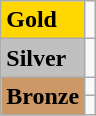<table class="wikitable">
<tr>
<td bgcolor="gold"><strong>Gold</strong></td>
<td></td>
</tr>
<tr>
<td bgcolor="silver"><strong>Silver</strong></td>
<td></td>
</tr>
<tr>
<td rowspan="2" bgcolor="#cc9966"><strong>Bronze</strong></td>
<td></td>
</tr>
<tr>
<td></td>
</tr>
</table>
